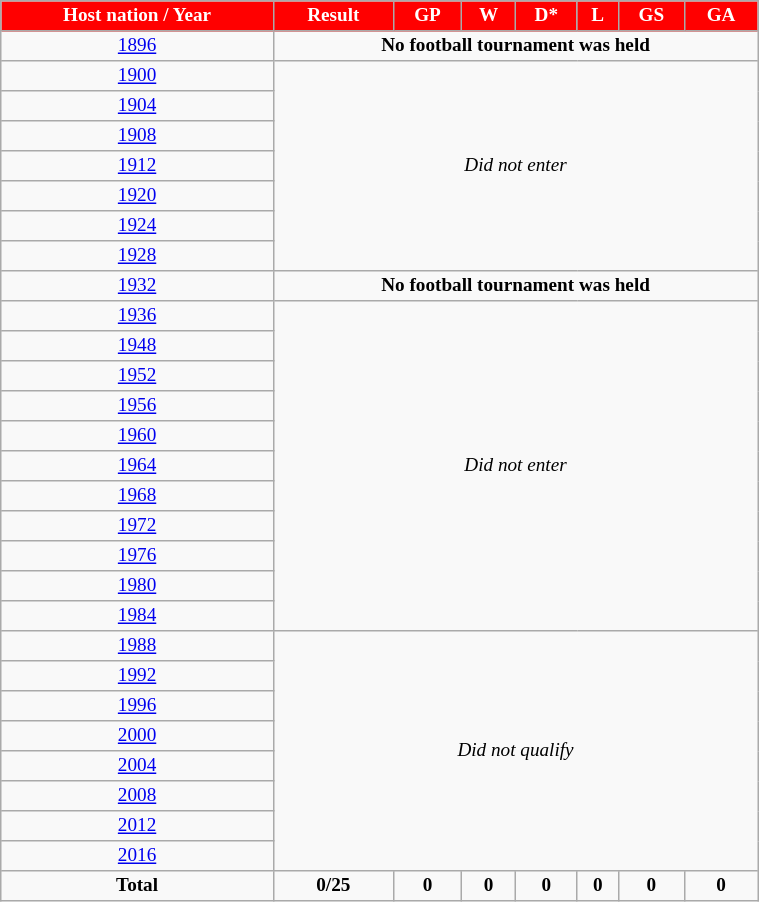<table align=border width=40% border=1 cellpadding="2" cellspacing="0" style="background: #f9f9f9; border: 1px #aaa solid; border-collapse: collapse; font-size: 80%; text-align: center;">
<tr align=center bgcolor=red style="color:white">
<th>Host nation / Year</th>
<th>Result</th>
<th>GP</th>
<th>W</th>
<th>D*</th>
<th>L</th>
<th>GS</th>
<th>GA</th>
</tr>
<tr>
<td> <a href='#'>1896</a></td>
<td colspan="7"><strong>No football tournament was held</strong></td>
</tr>
<tr>
<td> <a href='#'>1900</a></td>
<td colspan="7" rowspan="7"><em>Did not enter</em></td>
</tr>
<tr>
<td> <a href='#'>1904</a></td>
</tr>
<tr>
<td> <a href='#'>1908</a></td>
</tr>
<tr>
<td> <a href='#'>1912</a></td>
</tr>
<tr>
<td> <a href='#'>1920</a></td>
</tr>
<tr>
<td> <a href='#'>1924</a></td>
</tr>
<tr>
<td> <a href='#'>1928</a></td>
</tr>
<tr>
<td> <a href='#'>1932</a></td>
<td colspan="7"><strong>No football tournament was held</strong></td>
</tr>
<tr>
<td> <a href='#'>1936</a></td>
<td colspan="7" rowspan="11"><em>Did not enter</em></td>
</tr>
<tr>
<td> <a href='#'>1948</a></td>
</tr>
<tr>
<td> <a href='#'>1952</a></td>
</tr>
<tr>
<td> <a href='#'>1956</a></td>
</tr>
<tr>
<td> <a href='#'>1960</a></td>
</tr>
<tr>
<td> <a href='#'>1964</a></td>
</tr>
<tr>
<td> <a href='#'>1968</a></td>
</tr>
<tr>
<td> <a href='#'>1972</a></td>
</tr>
<tr>
<td> <a href='#'>1976</a></td>
</tr>
<tr>
<td> <a href='#'>1980</a></td>
</tr>
<tr>
<td> <a href='#'>1984</a></td>
</tr>
<tr>
<td> <a href='#'>1988</a></td>
<td colspan="8" rowspan="8"><em>Did not qualify</em></td>
</tr>
<tr>
<td> <a href='#'>1992</a></td>
</tr>
<tr>
<td> <a href='#'>1996</a></td>
</tr>
<tr>
<td> <a href='#'>2000</a></td>
</tr>
<tr>
<td> <a href='#'>2004</a></td>
</tr>
<tr>
<td> <a href='#'>2008</a></td>
</tr>
<tr>
<td> <a href='#'>2012</a></td>
</tr>
<tr>
<td> <a href='#'>2016</a></td>
</tr>
<tr>
<th><strong>Total</strong> <em></th>
<th>0/25</th>
<th>0</th>
<th>0</th>
<th>0</th>
<th>0</th>
<th>0</th>
<th>0</th>
</tr>
</table>
